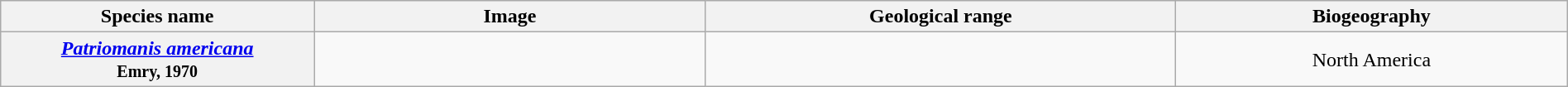<table class="wikitable" style="width:100%; text-align:center">
<tr>
<th scope="col" style="width:20%; min-width:180px;">Species name</th>
<th scope="col" style="width:25%;">Image</th>
<th scope="col" style="width:30%; min-width:180px;">Geological range</th>
<th scope="col" style="width:25%;">Biogeography</th>
</tr>
<tr>
<th scope="row"><em><a href='#'>Patriomanis americana</a></em><br><small>Emry, 1970</small></th>
<td><br></td>
<td></td>
<td>North America</td>
</tr>
</table>
